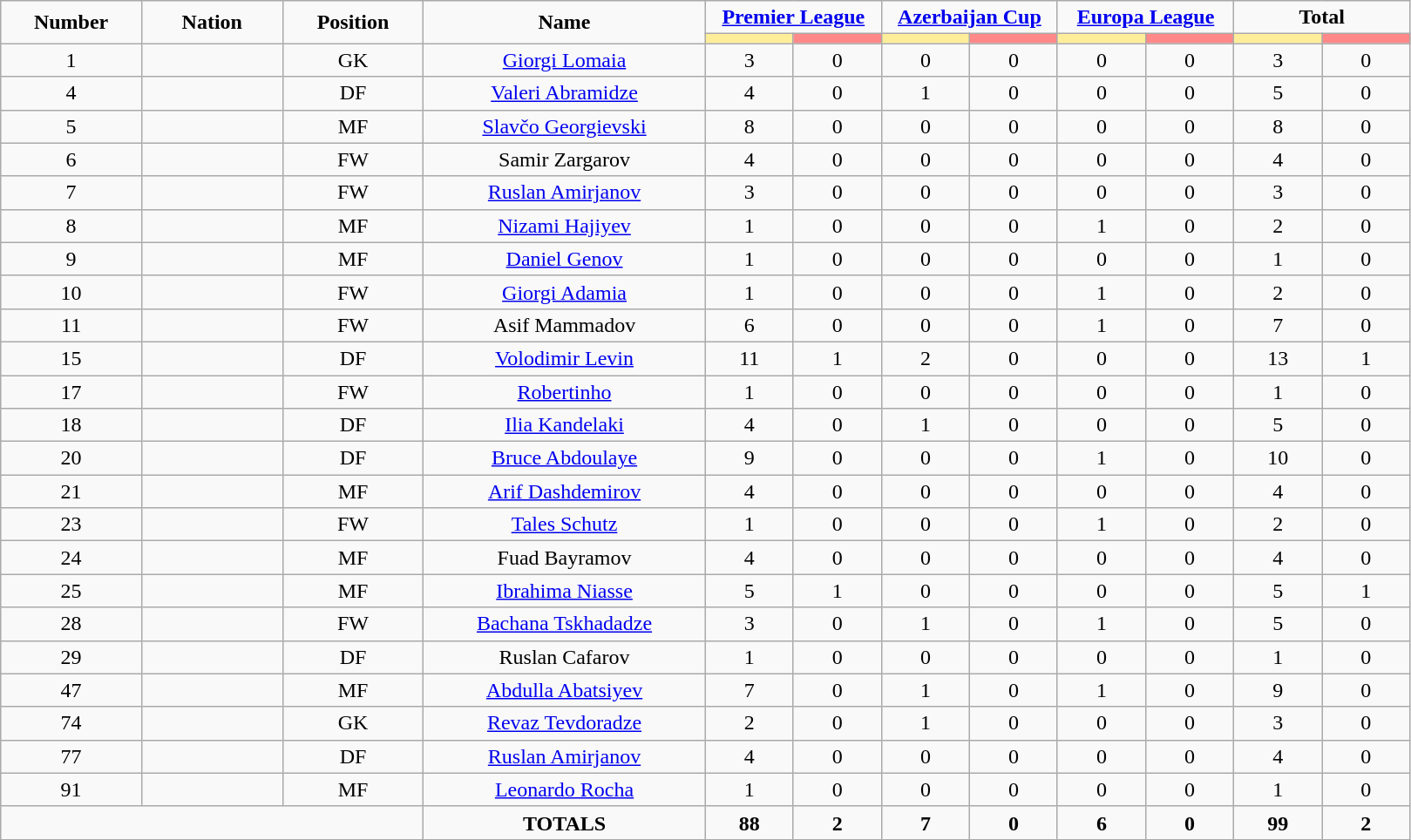<table class="wikitable" style="font-size: 100%; text-align: center;">
<tr>
<td rowspan="2" width="10%" align="center"><strong>Number</strong></td>
<td rowspan="2" width="10%" align="center"><strong>Nation</strong></td>
<td rowspan="2" width="10%" align="center"><strong>Position</strong></td>
<td rowspan="2" width="20%" align="center"><strong>Name</strong></td>
<td colspan="2" align="center"><strong><a href='#'>Premier League</a></strong></td>
<td colspan="2" align="center"><strong><a href='#'>Azerbaijan Cup</a></strong></td>
<td colspan="2" align="center"><strong><a href='#'>Europa League</a></strong></td>
<td colspan="2" align="center"><strong>Total</strong></td>
</tr>
<tr>
<th width=60 style="background: #FFEE99"></th>
<th width=60 style="background: #FF8888"></th>
<th width=60 style="background: #FFEE99"></th>
<th width=60 style="background: #FF8888"></th>
<th width=60 style="background: #FFEE99"></th>
<th width=60 style="background: #FF8888"></th>
<th width=60 style="background: #FFEE99"></th>
<th width=60 style="background: #FF8888"></th>
</tr>
<tr>
<td>1</td>
<td></td>
<td>GK</td>
<td><a href='#'>Giorgi Lomaia</a></td>
<td>3</td>
<td>0</td>
<td>0</td>
<td>0</td>
<td>0</td>
<td>0</td>
<td>3</td>
<td>0</td>
</tr>
<tr>
<td>4</td>
<td></td>
<td>DF</td>
<td><a href='#'>Valeri Abramidze</a></td>
<td>4</td>
<td>0</td>
<td>1</td>
<td>0</td>
<td>0</td>
<td>0</td>
<td>5</td>
<td>0</td>
</tr>
<tr>
<td>5</td>
<td></td>
<td>MF</td>
<td><a href='#'>Slavčo Georgievski</a></td>
<td>8</td>
<td>0</td>
<td>0</td>
<td>0</td>
<td>0</td>
<td>0</td>
<td>8</td>
<td>0</td>
</tr>
<tr>
<td>6</td>
<td></td>
<td>FW</td>
<td>Samir Zargarov</td>
<td>4</td>
<td>0</td>
<td>0</td>
<td>0</td>
<td>0</td>
<td>0</td>
<td>4</td>
<td>0</td>
</tr>
<tr>
<td>7</td>
<td></td>
<td>FW</td>
<td><a href='#'>Ruslan Amirjanov</a></td>
<td>3</td>
<td>0</td>
<td>0</td>
<td>0</td>
<td>0</td>
<td>0</td>
<td>3</td>
<td>0</td>
</tr>
<tr>
<td>8</td>
<td></td>
<td>MF</td>
<td><a href='#'>Nizami Hajiyev</a></td>
<td>1</td>
<td>0</td>
<td>0</td>
<td>0</td>
<td>1</td>
<td>0</td>
<td>2</td>
<td>0</td>
</tr>
<tr>
<td>9</td>
<td></td>
<td>MF</td>
<td><a href='#'>Daniel Genov</a></td>
<td>1</td>
<td>0</td>
<td>0</td>
<td>0</td>
<td>0</td>
<td>0</td>
<td>1</td>
<td>0</td>
</tr>
<tr>
<td>10</td>
<td></td>
<td>FW</td>
<td><a href='#'>Giorgi Adamia</a></td>
<td>1</td>
<td>0</td>
<td>0</td>
<td>0</td>
<td>1</td>
<td>0</td>
<td>2</td>
<td>0</td>
</tr>
<tr>
<td>11</td>
<td></td>
<td>FW</td>
<td>Asif Mammadov</td>
<td>6</td>
<td>0</td>
<td>0</td>
<td>0</td>
<td>1</td>
<td>0</td>
<td>7</td>
<td>0</td>
</tr>
<tr>
<td>15</td>
<td></td>
<td>DF</td>
<td><a href='#'>Volodimir Levin</a></td>
<td>11</td>
<td>1</td>
<td>2</td>
<td>0</td>
<td>0</td>
<td>0</td>
<td>13</td>
<td>1</td>
</tr>
<tr>
<td>17</td>
<td></td>
<td>FW</td>
<td><a href='#'>Robertinho</a></td>
<td>1</td>
<td>0</td>
<td>0</td>
<td>0</td>
<td>0</td>
<td>0</td>
<td>1</td>
<td>0</td>
</tr>
<tr>
<td>18</td>
<td></td>
<td>DF</td>
<td><a href='#'>Ilia Kandelaki</a></td>
<td>4</td>
<td>0</td>
<td>1</td>
<td>0</td>
<td>0</td>
<td>0</td>
<td>5</td>
<td>0</td>
</tr>
<tr>
<td>20</td>
<td></td>
<td>DF</td>
<td><a href='#'>Bruce Abdoulaye</a></td>
<td>9</td>
<td>0</td>
<td>0</td>
<td>0</td>
<td>1</td>
<td>0</td>
<td>10</td>
<td>0</td>
</tr>
<tr>
<td>21</td>
<td></td>
<td>MF</td>
<td><a href='#'>Arif Dashdemirov</a></td>
<td>4</td>
<td>0</td>
<td>0</td>
<td>0</td>
<td>0</td>
<td>0</td>
<td>4</td>
<td>0</td>
</tr>
<tr>
<td>23</td>
<td></td>
<td>FW</td>
<td><a href='#'>Tales Schutz</a></td>
<td>1</td>
<td>0</td>
<td>0</td>
<td>0</td>
<td>1</td>
<td>0</td>
<td>2</td>
<td>0</td>
</tr>
<tr>
<td>24</td>
<td></td>
<td>MF</td>
<td>Fuad Bayramov</td>
<td>4</td>
<td>0</td>
<td>0</td>
<td>0</td>
<td>0</td>
<td>0</td>
<td>4</td>
<td>0</td>
</tr>
<tr>
<td>25</td>
<td></td>
<td>MF</td>
<td><a href='#'>Ibrahima Niasse</a></td>
<td>5</td>
<td>1</td>
<td>0</td>
<td>0</td>
<td>0</td>
<td>0</td>
<td>5</td>
<td>1</td>
</tr>
<tr>
<td>28</td>
<td></td>
<td>FW</td>
<td><a href='#'>Bachana Tskhadadze</a></td>
<td>3</td>
<td>0</td>
<td>1</td>
<td>0</td>
<td>1</td>
<td>0</td>
<td>5</td>
<td>0</td>
</tr>
<tr>
<td>29</td>
<td></td>
<td>DF</td>
<td>Ruslan Cafarov</td>
<td>1</td>
<td>0</td>
<td>0</td>
<td>0</td>
<td>0</td>
<td>0</td>
<td>1</td>
<td>0</td>
</tr>
<tr>
<td>47</td>
<td></td>
<td>MF</td>
<td><a href='#'>Abdulla Abatsiyev</a></td>
<td>7</td>
<td>0</td>
<td>1</td>
<td>0</td>
<td>1</td>
<td>0</td>
<td>9</td>
<td>0</td>
</tr>
<tr>
<td>74</td>
<td></td>
<td>GK</td>
<td><a href='#'>Revaz Tevdoradze</a></td>
<td>2</td>
<td>0</td>
<td>1</td>
<td>0</td>
<td>0</td>
<td>0</td>
<td>3</td>
<td>0</td>
</tr>
<tr>
<td>77</td>
<td></td>
<td>DF</td>
<td><a href='#'>Ruslan Amirjanov</a></td>
<td>4</td>
<td>0</td>
<td>0</td>
<td>0</td>
<td>0</td>
<td>0</td>
<td>4</td>
<td>0</td>
</tr>
<tr>
<td>91</td>
<td></td>
<td>MF</td>
<td><a href='#'>Leonardo Rocha</a></td>
<td>1</td>
<td>0</td>
<td>0</td>
<td>0</td>
<td>0</td>
<td>0</td>
<td>1</td>
<td>0</td>
</tr>
<tr>
<td colspan="3"></td>
<td><strong>TOTALS</strong></td>
<td><strong>88</strong></td>
<td><strong>2</strong></td>
<td><strong>7</strong></td>
<td><strong>0</strong></td>
<td><strong>6</strong></td>
<td><strong>0</strong></td>
<td><strong>99</strong></td>
<td><strong>2</strong></td>
</tr>
</table>
